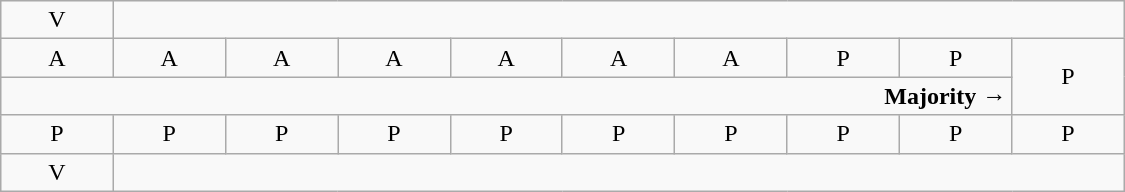<table class="wikitable" style="text-align:center" width=750px>
<tr>
<td>V</td>
</tr>
<tr>
<td width=50px >A</td>
<td width=50px >A</td>
<td width=50px >A</td>
<td width=50px >A</td>
<td width=50px >A</td>
<td width=50px >A</td>
<td width=50px >A</td>
<td width=50px >P</td>
<td width=50px >P</td>
<td rowspan=2 width=50px >P</td>
</tr>
<tr>
<td colspan=9 style="text-align:right"><strong>Majority →</strong></td>
</tr>
<tr>
<td>P</td>
<td>P</td>
<td>P</td>
<td>P</td>
<td>P</td>
<td>P</td>
<td>P</td>
<td>P</td>
<td>P</td>
<td>P</td>
</tr>
<tr>
<td>V</td>
</tr>
</table>
